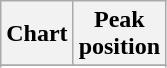<table class="wikitable">
<tr>
<th>Chart</th>
<th>Peak<br>position</th>
</tr>
<tr>
</tr>
<tr>
</tr>
<tr>
</tr>
</table>
